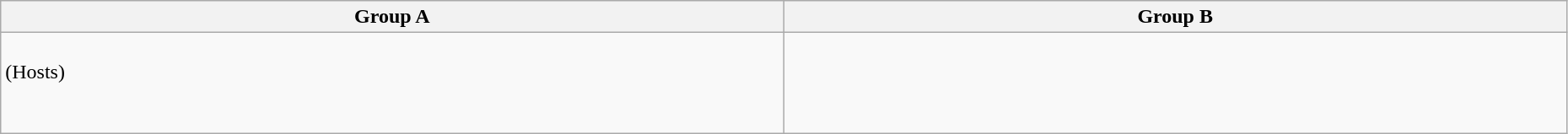<table class="wikitable" width=98%>
<tr>
<th width=20%>Group A</th>
<th width=20%>Group B</th>
</tr>
<tr>
<td><br> (Hosts) <br>
 <br>
 <br></td>
<td><br> <br>
 <br>
 <br></td>
</tr>
</table>
